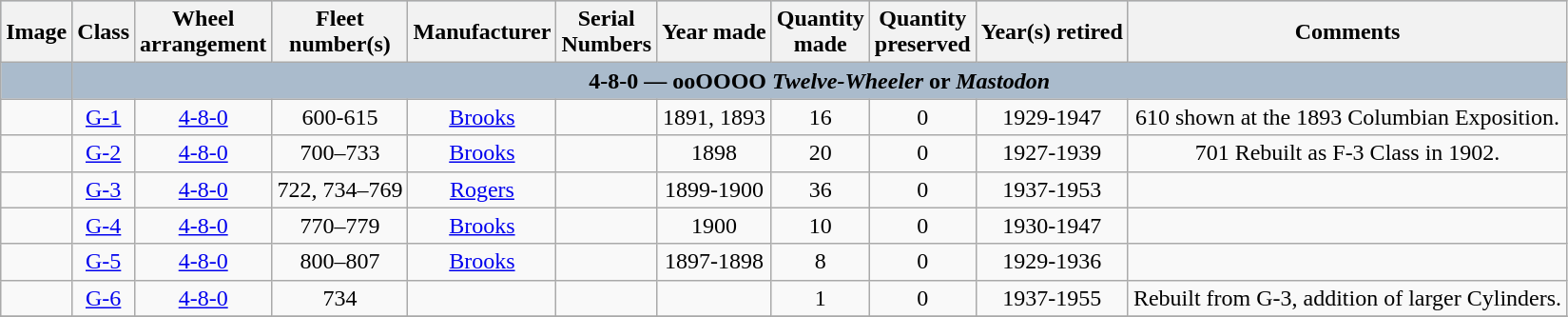<table class="wikitable" style="text-align:center">
<tr style="background:#AABBCC; font-weight:bold">
<th>Image</th>
<th>Class</th>
<th>Wheel<br>arrangement</th>
<th>Fleet<br>number(s)</th>
<th>Manufacturer</th>
<th>Serial<br>Numbers</th>
<th>Year made</th>
<th>Quantity<br>made</th>
<th>Quantity<br>preserved</th>
<th>Year(s) retired</th>
<th>Comments</th>
</tr>
<tr style="background:#AABBCC; font-weight:bold">
<td></td>
<td colspan="10">4-8-0 — ooOOOO <em>Twelve-Wheeler</em> or <em>Mastodon</em></td>
</tr>
<tr>
<td></td>
<td><a href='#'>G-1</a></td>
<td><a href='#'>4-8-0</a></td>
<td>600-615</td>
<td><a href='#'>Brooks</a></td>
<td></td>
<td>1891, 1893</td>
<td>16</td>
<td>0</td>
<td>1929-1947</td>
<td>610 shown at the 1893 Columbian Exposition.</td>
</tr>
<tr>
<td></td>
<td><a href='#'>G-2</a></td>
<td><a href='#'>4-8-0</a></td>
<td>700–733</td>
<td><a href='#'>Brooks</a></td>
<td></td>
<td>1898</td>
<td>20</td>
<td>0</td>
<td>1927-1939</td>
<td>701 Rebuilt as F-3 Class in 1902.</td>
</tr>
<tr>
<td></td>
<td><a href='#'>G-3</a></td>
<td><a href='#'>4-8-0</a></td>
<td>722, 734–769</td>
<td><a href='#'>Rogers</a></td>
<td></td>
<td>1899-1900</td>
<td>36</td>
<td>0</td>
<td>1937-1953</td>
<td></td>
</tr>
<tr>
<td></td>
<td><a href='#'>G-4</a></td>
<td><a href='#'>4-8-0</a></td>
<td>770–779</td>
<td><a href='#'>Brooks</a></td>
<td></td>
<td>1900</td>
<td>10</td>
<td>0</td>
<td>1930-1947</td>
<td></td>
</tr>
<tr>
<td></td>
<td><a href='#'>G-5</a></td>
<td><a href='#'>4-8-0</a></td>
<td>800–807</td>
<td><a href='#'>Brooks</a></td>
<td></td>
<td>1897-1898</td>
<td>8</td>
<td>0</td>
<td>1929-1936</td>
<td></td>
</tr>
<tr>
<td></td>
<td><a href='#'>G-6</a></td>
<td><a href='#'>4-8-0</a></td>
<td>734</td>
<td></td>
<td></td>
<td></td>
<td>1</td>
<td>0</td>
<td>1937-1955</td>
<td>Rebuilt from G-3, addition of larger Cylinders.</td>
</tr>
<tr>
</tr>
</table>
